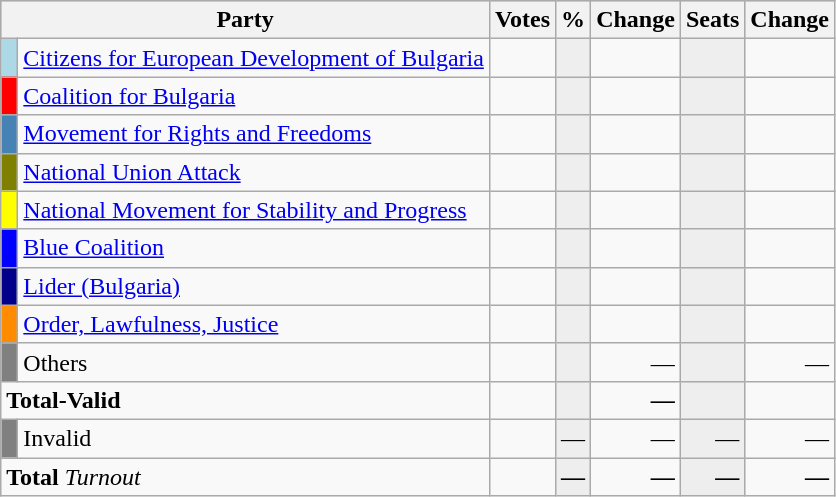<table class="wikitable" border="1">
<tr style="background-color:#C9C9C9">
<th align=left colspan=2 valign=top>Party</th>
<th align-right>Votes</th>
<th align=right>%</th>
<th align=right>Change</th>
<th align=right>Seats</th>
<th align=right>Change</th>
</tr>
<tr>
<td bgcolor="lightblue"> </td>
<td align=left><a href='#'>Citizens for European Development of Bulgaria</a></td>
<td align=right></td>
<td align=right style="background-color:#EEEEEE"></td>
<td align=right></td>
<td align=right style="background-color:#EEEEEE"></td>
<td align=right></td>
</tr>
<tr>
<td bgcolor="red"> </td>
<td align=left><a href='#'>Coalition for Bulgaria</a></td>
<td align=right></td>
<td align=right style="background-color:#EEEEEE"></td>
<td align=right></td>
<td align=right style="background-color:#EEEEEE"></td>
<td align=right></td>
</tr>
<tr>
<td bgcolor="#4682B4"> </td>
<td align=left><a href='#'>Movement for Rights and Freedoms</a></td>
<td align=right></td>
<td align=right style="background-color:#EEEEEE"></td>
<td align=right></td>
<td align=right style="background-color:#EEEEEE"></td>
<td align=right></td>
</tr>
<tr>
<td bgcolor="#808000"> </td>
<td align=left><a href='#'>National Union Attack</a></td>
<td align=right></td>
<td align=right style="background-color:#EEEEEE"></td>
<td align=right></td>
<td align=right style="background-color:#EEEEEE"></td>
<td align=right></td>
</tr>
<tr>
<td bgcolor="yellow"> </td>
<td align=left><a href='#'>National Movement for Stability and Progress</a></td>
<td align=right></td>
<td align=right style="background-color:#EEEEEE"></td>
<td align=right></td>
<td align=right style="background-color:#EEEEEE"></td>
<td align=right></td>
</tr>
<tr>
<td bgcolor="blue"> </td>
<td align=left><a href='#'>Blue Coalition</a></td>
<td align=right></td>
<td align=right style="background-color:#EEEEEE"></td>
<td align=right></td>
<td align=right style="background-color:#EEEEEE"></td>
<td align=right></td>
</tr>
<tr>
<td bgcolor="darkblue"> </td>
<td align=left><a href='#'>Lider (Bulgaria)</a></td>
<td align=right></td>
<td align=right style="background-color:#EEEEEE"></td>
<td align=right></td>
<td align=right style="background-color:#EEEEEE"></td>
<td align=right></td>
</tr>
<tr>
<td bgcolor="darkorange"> </td>
<td align=left><a href='#'>Order, Lawfulness, Justice</a></td>
<td align=right></td>
<td align=right style="background-color:#EEEEEE"></td>
<td align=right></td>
<td align=right style="background-color:#EEEEEE"></td>
<td align=right></td>
</tr>
<tr>
<td bgcolor="grey"> </td>
<td align=left>Others</td>
<td align=right></td>
<td align=right style="background-color:#EEEEEE"></td>
<td align=right>—</td>
<td align=right style="background-color:#EEEEEE"></td>
<td align=right>—</td>
</tr>
<tr>
<td align=left colspan=2><strong>Total-Valid</strong></td>
<td align=right></td>
<td align=right style="background-color:#EEEEEE"></td>
<td align=right><strong>—</strong></td>
<td align=right style="background-color:#EEEEEE"></td>
<td align=right></td>
</tr>
<tr>
<td bgcolor="grey"></td>
<td align=left>Invalid</td>
<td align=right></td>
<td align=right style="background-color:#EEEEEE">—</td>
<td align=right>—</td>
<td align=right style="background-color:#EEEEEE">—</td>
<td align=right>—</td>
</tr>
<tr>
<td align=left colspan=2><strong>Total</strong> <em>Turnout</em></td>
<td align=right></td>
<td align=right style="background-color:#EEEEEE"><strong>—</strong></td>
<td align=right><strong>—</strong></td>
<td align=right style="background-color:#EEEEEE"><strong>—</strong></td>
<td align=right><strong>—</strong></td>
</tr>
</table>
